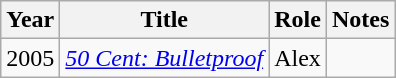<table class="wikitable sortable">
<tr>
<th>Year</th>
<th>Title</th>
<th>Role</th>
<th>Notes</th>
</tr>
<tr>
<td>2005</td>
<td><em><a href='#'>50 Cent: Bulletproof</a></em></td>
<td>Alex</td>
<td></td>
</tr>
</table>
